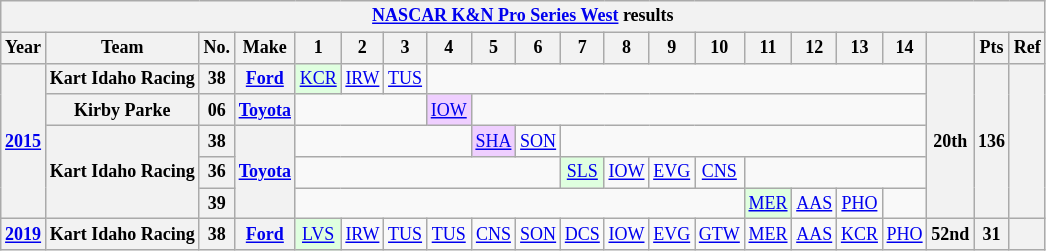<table class="wikitable" style="text-align:center; font-size:75%">
<tr>
<th colspan=23><a href='#'>NASCAR K&N Pro Series West</a> results</th>
</tr>
<tr>
<th>Year</th>
<th>Team</th>
<th>No.</th>
<th>Make</th>
<th>1</th>
<th>2</th>
<th>3</th>
<th>4</th>
<th>5</th>
<th>6</th>
<th>7</th>
<th>8</th>
<th>9</th>
<th>10</th>
<th>11</th>
<th>12</th>
<th>13</th>
<th>14</th>
<th></th>
<th>Pts</th>
<th>Ref</th>
</tr>
<tr>
<th rowspan=5><a href='#'>2015</a></th>
<th>Kart Idaho Racing</th>
<th>38</th>
<th><a href='#'>Ford</a></th>
<td style="background:#DFFFDF;"><a href='#'>KCR</a><br></td>
<td><a href='#'>IRW</a></td>
<td><a href='#'>TUS</a></td>
<td colspan=11></td>
<th rowspan=5>20th</th>
<th rowspan=5>136</th>
<th rowspan=5></th>
</tr>
<tr>
<th>Kirby Parke</th>
<th>06</th>
<th><a href='#'>Toyota</a></th>
<td colspan=3></td>
<td style="background:#EFCFFF;"><a href='#'>IOW</a><br></td>
<td colspan=10></td>
</tr>
<tr>
<th rowspan=3>Kart Idaho Racing</th>
<th>38</th>
<th rowspan=3><a href='#'>Toyota</a></th>
<td colspan=4></td>
<td style="background:#EFCFFF;"><a href='#'>SHA</a><br></td>
<td><a href='#'>SON</a></td>
<td colspan=8></td>
</tr>
<tr>
<th>36</th>
<td colspan=6></td>
<td style="background:#DFFFDF;"><a href='#'>SLS</a><br></td>
<td><a href='#'>IOW</a></td>
<td><a href='#'>EVG</a></td>
<td><a href='#'>CNS</a></td>
<td colspan=4></td>
</tr>
<tr>
<th>39</th>
<td colspan=10></td>
<td style="background:#DFFFDF;"><a href='#'>MER</a><br></td>
<td><a href='#'>AAS</a></td>
<td><a href='#'>PHO</a></td>
<td></td>
</tr>
<tr>
<th><a href='#'>2019</a></th>
<th>Kart Idaho Racing</th>
<th>38</th>
<th><a href='#'>Ford</a></th>
<td style="background:#DFFFDF;"><a href='#'>LVS</a><br></td>
<td><a href='#'>IRW</a></td>
<td><a href='#'>TUS</a></td>
<td><a href='#'>TUS</a></td>
<td><a href='#'>CNS</a></td>
<td><a href='#'>SON</a></td>
<td><a href='#'>DCS</a></td>
<td><a href='#'>IOW</a></td>
<td><a href='#'>EVG</a></td>
<td><a href='#'>GTW</a></td>
<td><a href='#'>MER</a></td>
<td><a href='#'>AAS</a></td>
<td><a href='#'>KCR</a></td>
<td><a href='#'>PHO</a></td>
<th>52nd</th>
<th>31</th>
<th></th>
</tr>
</table>
